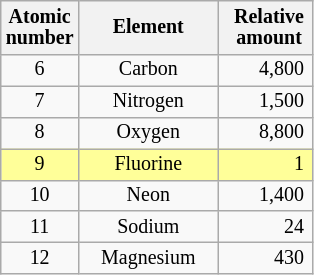<table class="wikitable" style="float:right; margin-left:15px; margin-top:0; font-size:10pt; line-height:11pt;">
<tr>
<th style="text-align:center;">Atomic <br> number</th>
<th style="width:45%;">Element</th>
<th style="padding-right: 5px; padding-left: 10px;">Relative <br> amount</th>
</tr>
<tr>
<td style="text-align:center;">6</td>
<td style="text-align:center;">Carbon</td>
<td style="padding-right:5px; text-align:right;">4,800</td>
</tr>
<tr>
<td style="text-align:center;">7</td>
<td style="text-align:center;">Nitrogen</td>
<td style="padding-right:5px; text-align:right;">1,500</td>
</tr>
<tr>
<td style="text-align:center;">8</td>
<td style="text-align:center;">Oxygen</td>
<td style="padding-right:5px; text-align:right;">8,800</td>
</tr>
<tr style="background:#ff9;">
<td style="text-align:center;">9</td>
<td style="text-align:center; ">Fluorine</td>
<td style="padding-right:5px; text-align:right;">1</td>
</tr>
<tr>
<td style="text-align:center;">10</td>
<td style="text-align:center;">Neon</td>
<td style="padding-right:5px; text-align:right;">1,400</td>
</tr>
<tr>
<td style="text-align:center;">11</td>
<td style="text-align:center;">Sodium</td>
<td style="padding-right:5px; text-align:right;">24</td>
</tr>
<tr>
<td style="text-align:center;">12</td>
<td style="text-align:center;">Magnesium</td>
<td style="padding-right:5px; text-align:right;">430</td>
</tr>
</table>
